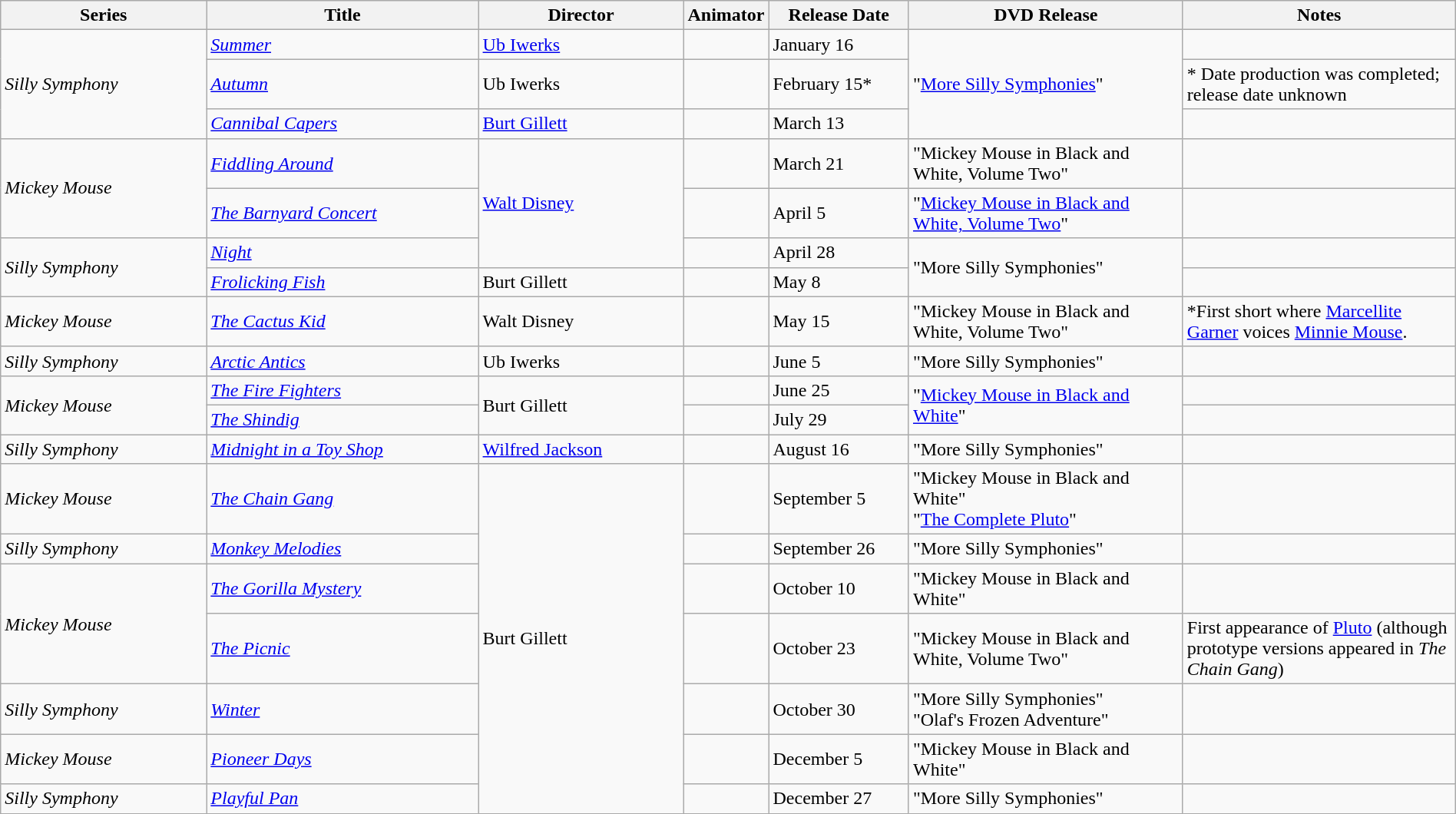<table class="wikitable" style="width:100%;">
<tr>
<th style="width:15%;">Series</th>
<th style="width:20%;">Title</th>
<th style="width:15%;">Director</th>
<th>Animator</th>
<th style="width:10%;">Release Date</th>
<th style="width:20%;">DVD Release</th>
<th style="width:20%;">Notes</th>
</tr>
<tr>
<td rowspan="3"><em>Silly Symphony</em></td>
<td><em><a href='#'>Summer</a></em></td>
<td><a href='#'>Ub Iwerks</a></td>
<td></td>
<td>January 16</td>
<td rowspan="3">"<a href='#'>More Silly Symphonies</a>"</td>
<td></td>
</tr>
<tr>
<td><em><a href='#'>Autumn</a></em></td>
<td>Ub Iwerks</td>
<td></td>
<td>February 15*</td>
<td>* Date production was completed; release date unknown</td>
</tr>
<tr>
<td><em><a href='#'>Cannibal Capers</a></em></td>
<td><a href='#'>Burt Gillett</a></td>
<td></td>
<td>March 13</td>
<td></td>
</tr>
<tr>
<td rowspan="2"><em>Mickey Mouse</em></td>
<td><em><a href='#'>Fiddling Around</a></em></td>
<td rowspan="3"><a href='#'>Walt Disney</a></td>
<td></td>
<td>March 21</td>
<td>"Mickey Mouse in Black and White, Volume Two"</td>
<td></td>
</tr>
<tr>
<td><em><a href='#'>The Barnyard Concert</a></em></td>
<td></td>
<td>April 5</td>
<td>"<a href='#'>Mickey Mouse in Black and White, Volume Two</a>"</td>
<td></td>
</tr>
<tr>
<td rowspan="2"><em>Silly Symphony</em></td>
<td><em><a href='#'>Night</a></em></td>
<td></td>
<td>April 28</td>
<td rowspan="2">"More Silly Symphonies"</td>
<td></td>
</tr>
<tr>
<td><em><a href='#'>Frolicking Fish</a></em></td>
<td>Burt Gillett</td>
<td></td>
<td>May 8</td>
<td></td>
</tr>
<tr>
<td><em>Mickey Mouse</em></td>
<td><em><a href='#'>The Cactus Kid</a></em></td>
<td>Walt Disney</td>
<td></td>
<td>May 15</td>
<td>"Mickey Mouse in Black and White, Volume Two"</td>
<td>*First short where <a href='#'>Marcellite Garner</a> voices <a href='#'>Minnie Mouse</a>.</td>
</tr>
<tr>
<td><em>Silly Symphony</em></td>
<td><em><a href='#'>Arctic Antics</a></em></td>
<td>Ub Iwerks</td>
<td></td>
<td>June 5</td>
<td>"More Silly Symphonies"</td>
<td></td>
</tr>
<tr>
<td rowspan="2"><em>Mickey Mouse</em></td>
<td><em><a href='#'>The Fire Fighters</a></em></td>
<td rowspan="2">Burt Gillett</td>
<td></td>
<td>June 25</td>
<td rowspan="2">"<a href='#'>Mickey Mouse in Black and White</a>"</td>
<td></td>
</tr>
<tr>
<td><em><a href='#'>The Shindig</a></em></td>
<td></td>
<td>July 29</td>
<td></td>
</tr>
<tr>
<td><em>Silly Symphony</em></td>
<td><em><a href='#'>Midnight in a Toy Shop</a></em></td>
<td><a href='#'>Wilfred Jackson</a></td>
<td></td>
<td>August 16</td>
<td>"More Silly Symphonies"</td>
<td></td>
</tr>
<tr>
<td><em>Mickey Mouse</em></td>
<td><em><a href='#'>The Chain Gang</a></em></td>
<td rowspan="7">Burt Gillett</td>
<td></td>
<td>September 5</td>
<td>"Mickey Mouse in Black and White" <br>"<a href='#'>The Complete Pluto</a>"</td>
<td></td>
</tr>
<tr>
<td><em>Silly Symphony</em></td>
<td><em><a href='#'>Monkey Melodies</a></em></td>
<td></td>
<td>September 26</td>
<td>"More Silly Symphonies"</td>
<td></td>
</tr>
<tr>
<td rowspan="2"><em>Mickey Mouse</em></td>
<td><em><a href='#'>The Gorilla Mystery</a></em></td>
<td></td>
<td>October 10</td>
<td>"Mickey Mouse in Black and White"</td>
<td></td>
</tr>
<tr>
<td><em><a href='#'>The Picnic</a></em></td>
<td></td>
<td>October 23</td>
<td>"Mickey Mouse in Black and White, Volume Two"</td>
<td>First appearance of <a href='#'>Pluto</a> (although prototype versions appeared in <em>The Chain Gang</em>)</td>
</tr>
<tr>
<td><em>Silly Symphony</em></td>
<td><em><a href='#'>Winter</a></em></td>
<td></td>
<td>October 30</td>
<td>"More Silly Symphonies" <br>"Olaf's Frozen Adventure"</td>
<td></td>
</tr>
<tr>
<td><em>Mickey Mouse</em></td>
<td><em><a href='#'>Pioneer Days</a></em></td>
<td></td>
<td>December 5</td>
<td>"Mickey Mouse in Black and White"</td>
<td></td>
</tr>
<tr>
<td><em>Silly Symphony</em></td>
<td><em><a href='#'>Playful Pan</a></em></td>
<td></td>
<td>December 27</td>
<td>"More Silly Symphonies"</td>
<td></td>
</tr>
</table>
